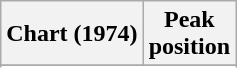<table class="wikitable plainrowheaders" style="text-align:center">
<tr>
<th scope="col">Chart (1974)</th>
<th scope="col">Peak<br>position</th>
</tr>
<tr>
</tr>
<tr>
</tr>
</table>
